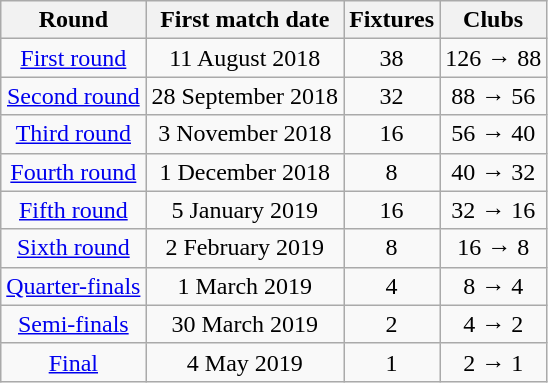<table class="wikitable" style="text-align: center">
<tr>
<th>Round</th>
<th>First match date</th>
<th>Fixtures</th>
<th>Clubs</th>
</tr>
<tr>
<td><a href='#'>First round</a></td>
<td>11 August 2018</td>
<td>38</td>
<td>126 → 88</td>
</tr>
<tr>
<td><a href='#'>Second round</a></td>
<td>28 September 2018</td>
<td>32</td>
<td>88 → 56</td>
</tr>
<tr>
<td><a href='#'>Third round</a></td>
<td>3 November 2018</td>
<td>16</td>
<td>56 → 40</td>
</tr>
<tr>
<td><a href='#'>Fourth round</a></td>
<td>1 December 2018</td>
<td>8</td>
<td>40 → 32</td>
</tr>
<tr>
<td><a href='#'>Fifth round</a></td>
<td>5 January 2019</td>
<td>16</td>
<td>32 → 16</td>
</tr>
<tr>
<td><a href='#'>Sixth round</a></td>
<td>2 February 2019</td>
<td>8</td>
<td>16 → 8</td>
</tr>
<tr>
<td><a href='#'>Quarter-finals</a></td>
<td>1 March 2019</td>
<td>4</td>
<td>8 → 4</td>
</tr>
<tr>
<td><a href='#'>Semi-finals</a></td>
<td>30 March 2019</td>
<td>2</td>
<td>4 → 2</td>
</tr>
<tr>
<td><a href='#'>Final</a></td>
<td>4 May 2019</td>
<td>1</td>
<td>2 → 1</td>
</tr>
</table>
